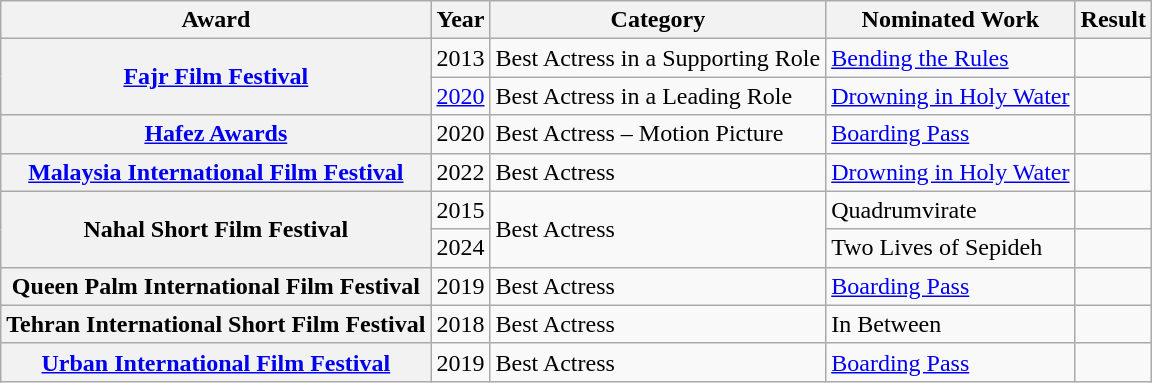<table class="wikitable sortable plainrowheaders">
<tr>
<th scope="col">Award</th>
<th scope="col">Year</th>
<th scope="col">Category</th>
<th scope="col">Nominated Work</th>
<th scope="col">Result</th>
</tr>
<tr>
<th scope="row" rowspan="2"><a href='#'>Fajr Film Festival</a></th>
<td>2013</td>
<td>Best Actress in a Supporting Role</td>
<td><a href='#'>Bending the Rules</a></td>
<td></td>
</tr>
<tr>
<td><a href='#'>2020</a></td>
<td>Best Actress in a Leading Role</td>
<td><a href='#'>Drowning in Holy Water</a></td>
<td></td>
</tr>
<tr>
<th scope="row"><a href='#'>Hafez Awards</a></th>
<td>2020</td>
<td>Best Actress – Motion Picture</td>
<td><a href='#'>Boarding Pass</a></td>
<td></td>
</tr>
<tr>
<th scope="row"><a href='#'>Malaysia International Film Festival</a></th>
<td>2022</td>
<td>Best Actress</td>
<td><a href='#'>Drowning in Holy Water</a></td>
<td></td>
</tr>
<tr>
<th rowspan="2" scope="row">Nahal Short Film Festival</th>
<td>2015</td>
<td rowspan="2">Best Actress</td>
<td>Quadrumvirate</td>
<td></td>
</tr>
<tr>
<td>2024</td>
<td>Two Lives of Sepideh</td>
<td></td>
</tr>
<tr>
<th scope="row">Queen Palm International Film Festival</th>
<td>2019</td>
<td>Best Actress</td>
<td><a href='#'>Boarding Pass</a></td>
<td></td>
</tr>
<tr>
<th scope="row">Tehran International Short Film Festival</th>
<td>2018</td>
<td>Best Actress</td>
<td>In Between</td>
<td></td>
</tr>
<tr>
<th scope="row"><a href='#'>Urban International Film Festival</a></th>
<td>2019</td>
<td>Best Actress</td>
<td><a href='#'>Boarding Pass</a></td>
<td></td>
</tr>
</table>
